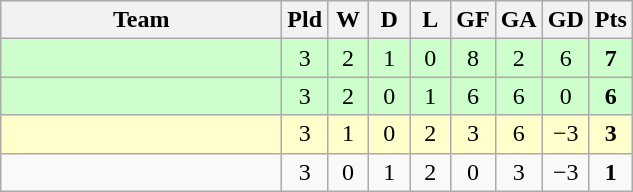<table class="wikitable" style="text-align:center;">
<tr>
<th width=180>Team</th>
<th width=20>Pld</th>
<th width=20>W</th>
<th width=20>D</th>
<th width=20>L</th>
<th width=20>GF</th>
<th width=20>GA</th>
<th width=20>GD</th>
<th width=20>Pts</th>
</tr>
<tr bgcolor="ccffcc">
<td align="left"></td>
<td>3</td>
<td>2</td>
<td>1</td>
<td>0</td>
<td>8</td>
<td>2</td>
<td>6</td>
<td><strong>7</strong></td>
</tr>
<tr bgcolor="ccffcc">
<td align="left"><em></em></td>
<td>3</td>
<td>2</td>
<td>0</td>
<td>1</td>
<td>6</td>
<td>6</td>
<td>0</td>
<td><strong>6</strong></td>
</tr>
<tr bgcolor="ffffcc">
<td align="left"></td>
<td>3</td>
<td>1</td>
<td>0</td>
<td>2</td>
<td>3</td>
<td>6</td>
<td>−3</td>
<td><strong>3</strong></td>
</tr>
<tr>
<td align="left"></td>
<td>3</td>
<td>0</td>
<td>1</td>
<td>2</td>
<td>0</td>
<td>3</td>
<td>−3</td>
<td><strong>1</strong></td>
</tr>
</table>
